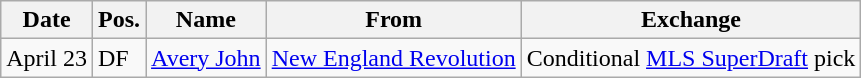<table class="wikitable">
<tr>
<th>Date</th>
<th>Pos.</th>
<th>Name</th>
<th>From</th>
<th>Exchange</th>
</tr>
<tr>
<td>April 23</td>
<td>DF</td>
<td><a href='#'>Avery John</a></td>
<td><a href='#'>New England Revolution</a></td>
<td>Conditional <a href='#'>MLS SuperDraft</a> pick</td>
</tr>
</table>
